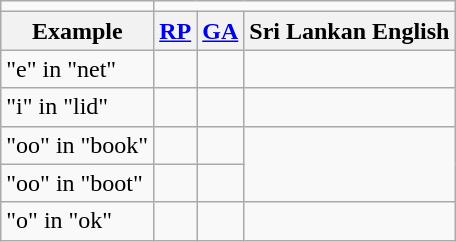<table class="wikitable" style="text-align:left;">
<tr>
<td></td>
</tr>
<tr>
<th>Example</th>
<th><a href='#'>RP</a></th>
<th><a href='#'>GA</a></th>
<th>Sri Lankan English</th>
</tr>
<tr>
<td>"e" in "net"</td>
<td></td>
<td></td>
<td></td>
</tr>
<tr>
<td>"i" in "lid"</td>
<td></td>
<td></td>
<td></td>
</tr>
<tr>
<td>"oo" in "book"</td>
<td></td>
<td></td>
<td rowspan="2"></td>
</tr>
<tr>
<td>"oo" in "boot"</td>
<td></td>
<td></td>
</tr>
<tr>
<td>"o" in "ok"</td>
<td></td>
<td></td>
<td></td>
</tr>
</table>
